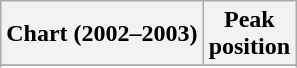<table class="wikitable sortable plainrowheaders" style="text-align:center">
<tr>
<th scope="col">Chart (2002–2003)</th>
<th scope="col">Peak<br>position</th>
</tr>
<tr>
</tr>
<tr>
</tr>
<tr>
</tr>
<tr>
</tr>
</table>
